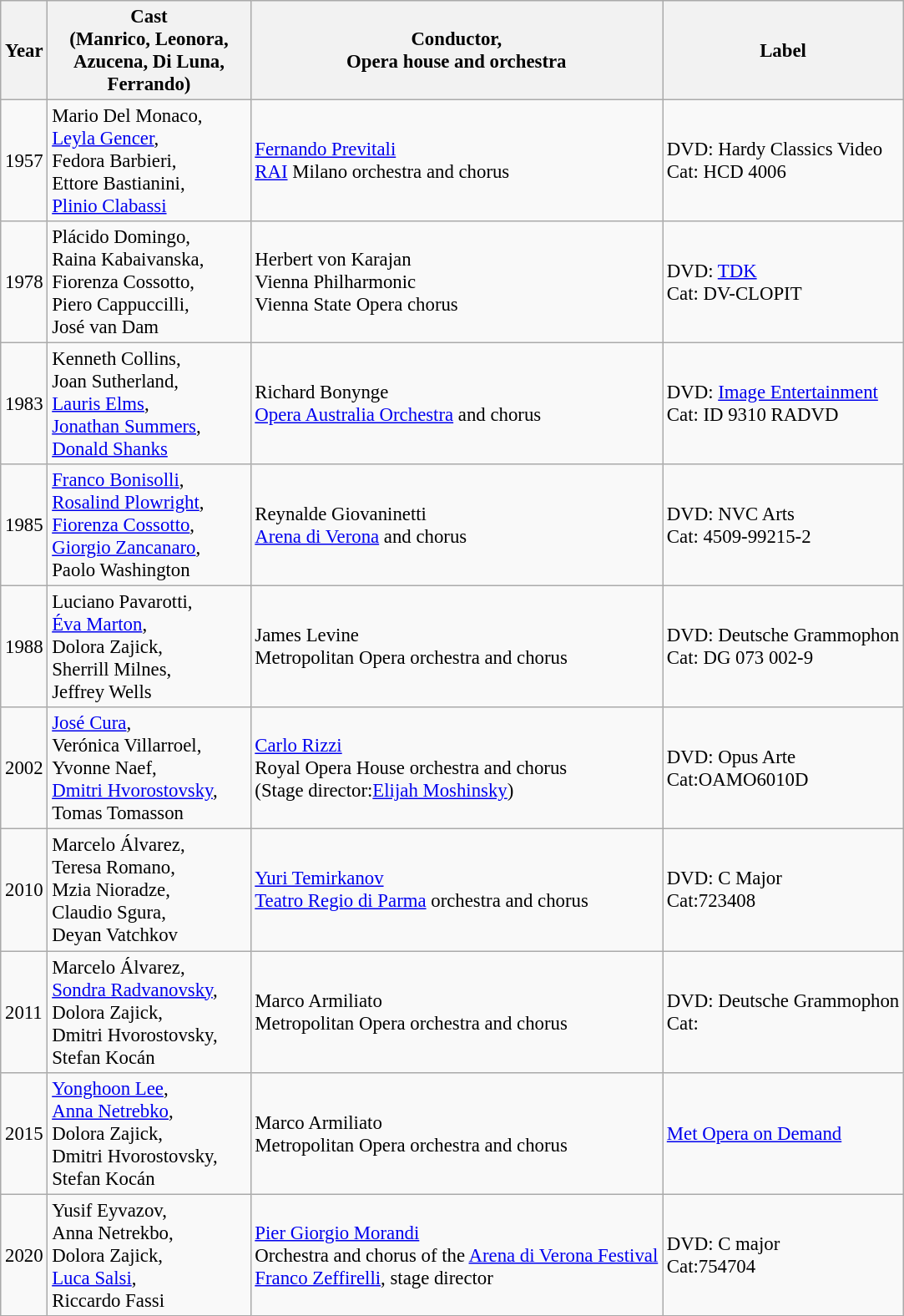<table class="wikitable" style="font-size:95%;">
<tr>
<th>Year</th>
<th Width="155">Cast<br>(Manrico, Leonora,<br>Azucena, Di Luna,<br>Ferrando)</th>
<th>Conductor,<br>Opera house and orchestra</th>
<th>Label</th>
</tr>
<tr>
<td>1957</td>
<td>Mario Del Monaco,<br><a href='#'>Leyla Gencer</a>,<br>Fedora Barbieri,<br>Ettore Bastianini,<br><a href='#'>Plinio Clabassi</a></td>
<td><a href='#'>Fernando Previtali</a><br><a href='#'>RAI</a> Milano orchestra and chorus</td>
<td>DVD: Hardy Classics Video<br>Cat: HCD 4006</td>
</tr>
<tr>
<td>1978</td>
<td>Plácido Domingo,<br>Raina Kabaivanska,<br>Fiorenza Cossotto,<br>Piero Cappuccilli,<br>José van Dam</td>
<td>Herbert von Karajan<br>Vienna Philharmonic<br>Vienna State Opera chorus</td>
<td>DVD: <a href='#'>TDK</a><br>Cat: DV-CLOPIT</td>
</tr>
<tr>
<td>1983</td>
<td>Kenneth Collins,<br>Joan Sutherland,<br><a href='#'>Lauris Elms</a>,<br><a href='#'>Jonathan Summers</a>,<br><a href='#'>Donald Shanks</a></td>
<td>Richard Bonynge<br><a href='#'>Opera Australia Orchestra</a> and chorus</td>
<td>DVD: <a href='#'>Image Entertainment</a><br>Cat: ID 9310 RADVD</td>
</tr>
<tr>
<td>1985</td>
<td><a href='#'>Franco Bonisolli</a>,<br><a href='#'>Rosalind Plowright</a>,<br><a href='#'>Fiorenza Cossotto</a>,<br><a href='#'>Giorgio Zancanaro</a>,<br>Paolo Washington</td>
<td>Reynalde Giovaninetti<br><a href='#'>Arena di Verona</a> and chorus</td>
<td>DVD: NVC Arts<br>Cat: 4509-99215-2</td>
</tr>
<tr>
<td>1988</td>
<td>Luciano Pavarotti,<br><a href='#'>Éva Marton</a>,<br>Dolora Zajick,<br>Sherrill Milnes,<br>Jeffrey Wells</td>
<td>James Levine<br>Metropolitan Opera orchestra and chorus</td>
<td>DVD: Deutsche Grammophon<br>Cat: DG 073 002-9</td>
</tr>
<tr>
<td>2002</td>
<td><a href='#'>José Cura</a>,<br>Verónica Villarroel,<br>Yvonne Naef,<br><a href='#'>Dmitri Hvorostovsky</a>,<br>Tomas Tomasson</td>
<td><a href='#'>Carlo Rizzi</a><br>Royal Opera House orchestra and chorus <br>(Stage director:<a href='#'>Elijah Moshinsky</a>)</td>
<td>DVD: Opus Arte<br>Cat:OAMO6010D</td>
</tr>
<tr>
<td>2010</td>
<td>Marcelo Álvarez,<br>Teresa Romano,<br>Mzia Nioradze,<br>Claudio Sgura,<br>Deyan Vatchkov</td>
<td><a href='#'>Yuri Temirkanov</a><br><a href='#'>Teatro Regio di Parma</a> orchestra and chorus</td>
<td>DVD: C Major<br>Cat:723408</td>
</tr>
<tr>
<td>2011</td>
<td>Marcelo Álvarez,<br><a href='#'>Sondra Radvanovsky</a>,<br>Dolora Zajick,<br>Dmitri Hvorostovsky,<br>Stefan Kocán</td>
<td>Marco Armiliato<br>Metropolitan Opera orchestra and chorus</td>
<td>DVD: Deutsche Grammophon<br>Cat: </td>
</tr>
<tr>
<td>2015</td>
<td><a href='#'>Yonghoon Lee</a>,<br><a href='#'>Anna Netrebko</a>,<br>Dolora Zajick,<br>Dmitri Hvorostovsky,<br>Stefan Kocán</td>
<td>Marco Armiliato<br>Metropolitan Opera orchestra and chorus</td>
<td><a href='#'>Met Opera on Demand</a></td>
</tr>
<tr>
<td>2020</td>
<td>Yusif Eyvazov, <br>Anna Netrekbo,<br>Dolora Zajick,<br><a href='#'>Luca Salsi</a>,<br>Riccardo Fassi</td>
<td><a href='#'>Pier Giorgio Morandi</a><br> Orchestra and chorus of the <a href='#'>Arena di Verona Festival</a><br><a href='#'>Franco Zeffirelli</a>, stage director</td>
<td>DVD: C major<br>Cat:754704</td>
</tr>
</table>
